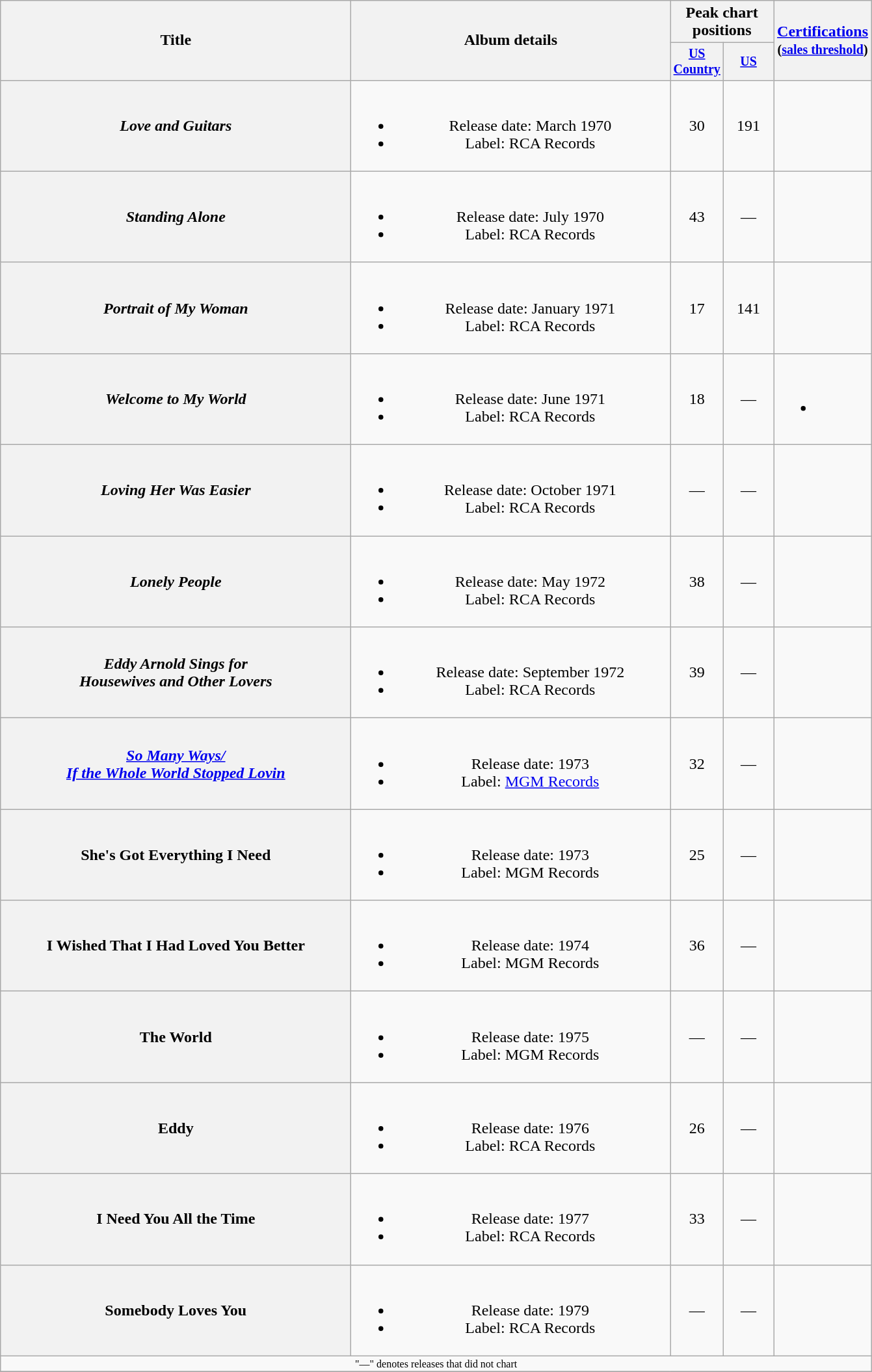<table class="wikitable plainrowheaders" style="text-align:center;">
<tr>
<th rowspan="2" style="width:22em;">Title</th>
<th rowspan="2" style="width:20em;">Album details</th>
<th colspan="2">Peak chart<br>positions</th>
<th rowspan="2"><a href='#'>Certifications</a><br><small>(<a href='#'>sales threshold</a>)</small></th>
</tr>
<tr style="font-size:smaller;">
<th width="45"><a href='#'>US Country</a></th>
<th width="45"><a href='#'>US</a></th>
</tr>
<tr>
<th scope="row"><em>Love and Guitars</em></th>
<td><br><ul><li>Release date: March 1970</li><li>Label: RCA Records</li></ul></td>
<td>30</td>
<td>191</td>
<td></td>
</tr>
<tr>
<th scope="row"><em>Standing Alone</em></th>
<td><br><ul><li>Release date: July 1970</li><li>Label: RCA Records</li></ul></td>
<td>43</td>
<td>—</td>
<td></td>
</tr>
<tr>
<th scope="row"><em>Portrait of My Woman</em></th>
<td><br><ul><li>Release date: January 1971</li><li>Label: RCA Records</li></ul></td>
<td>17</td>
<td>141</td>
<td></td>
</tr>
<tr>
<th scope="row"><em>Welcome to My World</em></th>
<td><br><ul><li>Release date: June 1971</li><li>Label: RCA Records</li></ul></td>
<td>18</td>
<td>—</td>
<td><br><ul><li></li></ul></td>
</tr>
<tr>
<th scope="row"><em>Loving Her Was Easier</em></th>
<td><br><ul><li>Release date: October 1971</li><li>Label: RCA Records</li></ul></td>
<td>—</td>
<td>—</td>
<td></td>
</tr>
<tr>
<th scope="row"><em>Lonely People</em></th>
<td><br><ul><li>Release date: May 1972</li><li>Label: RCA Records</li></ul></td>
<td>38</td>
<td>—</td>
<td></td>
</tr>
<tr>
<th scope="row"><em>Eddy Arnold Sings for<br>Housewives and Other Lovers</em></th>
<td><br><ul><li>Release date: September 1972</li><li>Label: RCA Records</li></ul></td>
<td>39</td>
<td>—</td>
<td></td>
</tr>
<tr>
<th scope="row"><em><a href='#'>So Many Ways/<br>If the Whole World Stopped Lovin</a><strong></th>
<td><br><ul><li>Release date: 1973</li><li>Label: <a href='#'>MGM Records</a></li></ul></td>
<td>32</td>
<td>—</td>
<td></td>
</tr>
<tr>
<th scope="row"></em>She's Got Everything I Need<em></th>
<td><br><ul><li>Release date: 1973</li><li>Label: MGM Records</li></ul></td>
<td>25</td>
<td>—</td>
<td></td>
</tr>
<tr>
<th scope="row"></em>I Wished That I Had Loved You Better<em></th>
<td><br><ul><li>Release date: 1974</li><li>Label: MGM Records</li></ul></td>
<td>36</td>
<td>—</td>
<td></td>
</tr>
<tr>
<th scope="row"></em>The World<em></th>
<td><br><ul><li>Release date: 1975</li><li>Label: MGM Records</li></ul></td>
<td>—</td>
<td>—</td>
<td></td>
</tr>
<tr>
<th scope="row"></em>Eddy<em></th>
<td><br><ul><li>Release date: 1976</li><li>Label: RCA Records</li></ul></td>
<td>26</td>
<td>—</td>
<td></td>
</tr>
<tr>
<th scope="row"></em>I Need You All the Time<em></th>
<td><br><ul><li>Release date: 1977</li><li>Label: RCA Records</li></ul></td>
<td>33</td>
<td>—</td>
<td></td>
</tr>
<tr>
<th scope="row"></em>Somebody Loves You<em></th>
<td><br><ul><li>Release date: 1979</li><li>Label: RCA Records</li></ul></td>
<td>—</td>
<td>—</td>
<td></td>
</tr>
<tr>
<td colspan="5" style="font-size: 8pt">"—" denotes releases that did not chart</td>
</tr>
<tr>
</tr>
</table>
